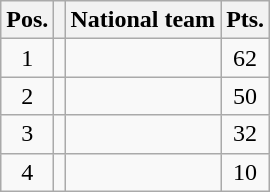<table class=wikitable>
<tr>
<th>Pos.</th>
<th></th>
<th>National team</th>
<th>Pts.</th>
</tr>
<tr align=center >
<td>1</td>
<td></td>
<td align=left></td>
<td>62</td>
</tr>
<tr align=center >
<td>2</td>
<td></td>
<td align=left></td>
<td>50</td>
</tr>
<tr align=center >
<td>3</td>
<td></td>
<td align=left></td>
<td>32</td>
</tr>
<tr align=center>
<td>4</td>
<td></td>
<td align=left></td>
<td>10</td>
</tr>
</table>
